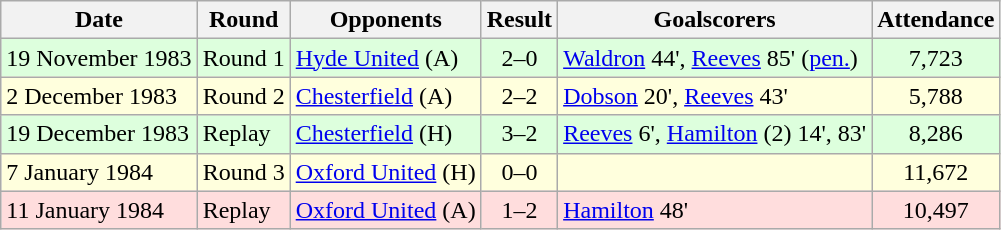<table class="wikitable">
<tr>
<th>Date</th>
<th>Round</th>
<th>Opponents</th>
<th>Result</th>
<th>Goalscorers</th>
<th>Attendance</th>
</tr>
<tr bgcolor="#ddffdd">
<td>19 November 1983</td>
<td>Round 1</td>
<td><a href='#'>Hyde United</a> (A)</td>
<td align="center">2–0</td>
<td><a href='#'>Waldron</a> 44', <a href='#'>Reeves</a> 85' (<a href='#'>pen.</a>)</td>
<td align="center">7,723</td>
</tr>
<tr bgcolor="#ffffdd">
<td>2 December 1983</td>
<td>Round 2</td>
<td><a href='#'>Chesterfield</a> (A)</td>
<td align="center">2–2</td>
<td><a href='#'>Dobson</a> 20', <a href='#'>Reeves</a> 43'</td>
<td align="center">5,788</td>
</tr>
<tr bgcolor="#ddffdd">
<td>19 December 1983</td>
<td>Replay</td>
<td><a href='#'>Chesterfield</a> (H)</td>
<td align="center">3–2</td>
<td><a href='#'>Reeves</a> 6', <a href='#'>Hamilton</a> (2) 14', 83'</td>
<td align="center">8,286</td>
</tr>
<tr bgcolor="#ffffdd">
<td>7 January 1984</td>
<td>Round 3</td>
<td><a href='#'>Oxford United</a> (H)</td>
<td align="center">0–0</td>
<td></td>
<td align="center">11,672</td>
</tr>
<tr bgcolor="#ffdddd">
<td>11 January 1984</td>
<td>Replay</td>
<td><a href='#'>Oxford United</a> (A)</td>
<td align="center">1–2</td>
<td><a href='#'>Hamilton</a> 48'</td>
<td align="center">10,497</td>
</tr>
</table>
